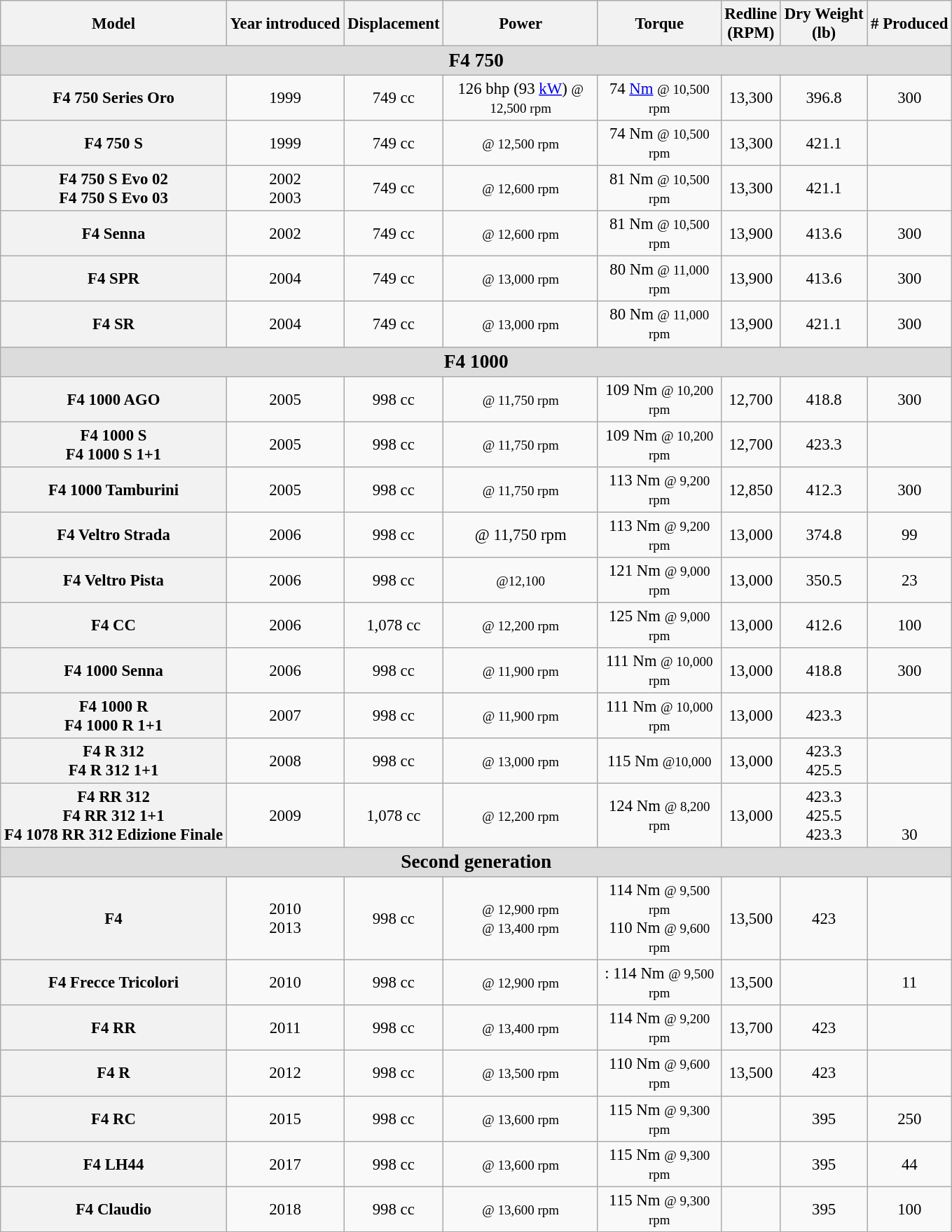<table class="wikitable" style="text-align:center; font-size:95%;">
<tr>
<th>Model</th>
<th>Year introduced</th>
<th>Displacement</th>
<th width=140px>Power</th>
<th width=110px>Torque</th>
<th>Redline<br>(RPM)</th>
<th>Dry Weight<br>(lb)</th>
<th># Produced</th>
</tr>
<tr style="background:gainsboro;">
<td colspan=10><big><strong>F4 750</strong></big></td>
</tr>
<tr>
<th>F4 750 Series Oro</th>
<td>1999</td>
<td>749 cc</td>
<td>126 bhp (93 <a href='#'>kW</a>) <small>@ 12,500 rpm</small></td>
<td>74 <a href='#'>Nm</a> <small>@ 10,500 rpm</small></td>
<td>13,300</td>
<td>396.8</td>
<td>300</td>
</tr>
<tr>
<th>F4 750 S</th>
<td>1999</td>
<td>749 cc</td>
<td> <small>@ 12,500 rpm</small></td>
<td>74 Nm <small>@ 10,500 rpm</small></td>
<td>13,300</td>
<td>421.1</td>
<td></td>
</tr>
<tr>
<th>F4 750 S Evo 02<br>F4 750 S Evo 03</th>
<td>2002<br>2003</td>
<td>749 cc</td>
<td> <small>@ 12,600 rpm</small></td>
<td>81 Nm <small>@ 10,500 rpm</small></td>
<td>13,300</td>
<td>421.1</td>
<td></td>
</tr>
<tr>
<th>F4 Senna</th>
<td>2002</td>
<td>749 cc</td>
<td> <small>@ 12,600 rpm</small></td>
<td>81 Nm <small>@ 10,500 rpm</small></td>
<td>13,900</td>
<td>413.6</td>
<td>300</td>
</tr>
<tr>
<th>F4 SPR</th>
<td>2004</td>
<td>749 cc</td>
<td> <small>@ 13,000 rpm</small></td>
<td>80 Nm <small>@ 11,000 rpm</small></td>
<td>13,900</td>
<td>413.6</td>
<td>300</td>
</tr>
<tr>
<th>F4 SR</th>
<td>2004</td>
<td>749 cc</td>
<td> <small>@ 13,000 rpm</small></td>
<td>80 Nm <small>@ 11,000 rpm</small></td>
<td>13,900</td>
<td>421.1</td>
<td>300</td>
</tr>
<tr style="background:gainsboro;">
<td colspan=10><big><strong>F4 1000</strong></big></td>
</tr>
<tr>
<th>F4 1000 AGO</th>
<td>2005</td>
<td>998 cc</td>
<td> <small>@ 11,750 rpm</small></td>
<td>109 Nm <small>@ 10,200 rpm</small></td>
<td>12,700</td>
<td>418.8</td>
<td>300</td>
</tr>
<tr>
<th>F4 1000 S<br>F4 1000 S 1+1</th>
<td>2005</td>
<td>998 cc</td>
<td> <small>@ 11,750 rpm</small></td>
<td>109 Nm <small>@ 10,200 rpm</small></td>
<td>12,700</td>
<td>423.3</td>
<td></td>
</tr>
<tr>
<th>F4 1000 Tamburini</th>
<td>2005</td>
<td>998 cc</td>
<td> <small>@ 11,750 rpm</small></td>
<td>113 Nm <small>@ 9,200 rpm</small></td>
<td>12,850</td>
<td>412.3</td>
<td>300</td>
</tr>
<tr>
<th>F4 Veltro Strada</th>
<td>2006</td>
<td>998 cc</td>
<td> @ 11,750 rpm</td>
<td>113 Nm <small>@ 9,200 rpm</small></td>
<td>13,000</td>
<td>374.8</td>
<td>99</td>
</tr>
<tr>
<th>F4 Veltro Pista</th>
<td>2006</td>
<td>998 cc</td>
<td> <small>@12,100</small></td>
<td>121 Nm <small>@ 9,000 rpm</small></td>
<td>13,000</td>
<td>350.5</td>
<td>23</td>
</tr>
<tr>
<th>F4 CC</th>
<td>2006</td>
<td>1,078 cc</td>
<td> <small>@ 12,200 rpm</small></td>
<td>125 Nm <small>@ 9,000 rpm</small></td>
<td>13,000</td>
<td>412.6</td>
<td>100</td>
</tr>
<tr>
<th>F4 1000 Senna</th>
<td>2006</td>
<td>998 cc</td>
<td> <small>@ 11,900 rpm</small></td>
<td>111 Nm <small>@ 10,000 rpm</small></td>
<td>13,000</td>
<td>418.8</td>
<td>300</td>
</tr>
<tr>
<th>F4 1000 R<br>F4 1000 R 1+1</th>
<td>2007</td>
<td>998 cc</td>
<td> <small>@ 11,900 rpm</small></td>
<td>111 Nm <small>@ 10,000 rpm</small></td>
<td>13,000</td>
<td>423.3</td>
<td></td>
</tr>
<tr>
<th>F4 R 312<br>F4 R 312 1+1</th>
<td>2008</td>
<td>998 cc</td>
<td> <small>@ 13,000 rpm</small></td>
<td>115 Nm <small>@10,000</small></td>
<td>13,000</td>
<td>423.3<br>425.5</td>
<td></td>
</tr>
<tr>
<th>F4 RR 312<br>F4 RR 312 1+1<br>F4 1078 RR 312 Edizione Finale</th>
<td>2009</td>
<td>1,078 cc</td>
<td> <small>@ 12,200 rpm</small></td>
<td>124 Nm <small>@ 8,200 rpm</small></td>
<td>13,000</td>
<td>423.3<br>425.5<br>423.3</td>
<td><br><br>30</td>
</tr>
<tr style="background:gainsboro;">
<td colspan=10><big><strong>Second generation</strong></big></td>
</tr>
<tr>
<th>F4</th>
<td>2010<br>2013</td>
<td>998 cc</td>
<td> <small>@ 12,900 rpm</small><br> <small>@ 13,400 rpm</small></td>
<td>114 Nm <small>@ 9,500 rpm</small><br>110 Nm <small>@ 9,600 rpm</small></td>
<td>13,500</td>
<td>423</td>
<td></td>
</tr>
<tr>
<th>F4 Frecce Tricolori</th>
<td>2010</td>
<td>998 cc</td>
<td> <small>@ 12,900 rpm</small></td>
<td>: 114 Nm <small>@ 9,500 rpm</small></td>
<td>13,500</td>
<td></td>
<td>11</td>
</tr>
<tr>
<th>F4 RR</th>
<td>2011</td>
<td>998 cc</td>
<td> <small>@ 13,400 rpm</small></td>
<td>114 Nm <small>@ 9,200 rpm</small></td>
<td>13,700</td>
<td>423</td>
<td></td>
</tr>
<tr>
<th>F4 R</th>
<td>2012</td>
<td>998 cc</td>
<td> <small>@ 13,500 rpm</small></td>
<td>110 Nm <small>@ 9,600 rpm</small></td>
<td>13,500</td>
<td>423</td>
<td></td>
</tr>
<tr>
<th>F4 RC</th>
<td>2015</td>
<td>998 cc</td>
<td> <small>@ 13,600 rpm</small></td>
<td>115 Nm <small>@ 9,300 rpm</small></td>
<td></td>
<td>395</td>
<td>250</td>
</tr>
<tr>
<th>F4 LH44</th>
<td>2017</td>
<td>998 cc</td>
<td> <small>@ 13,600 rpm</small></td>
<td>115 Nm <small>@ 9,300 rpm</small></td>
<td></td>
<td>395</td>
<td>44</td>
</tr>
<tr>
<th>F4 Claudio</th>
<td>2018</td>
<td>998 cc</td>
<td> <small>@ 13,600 rpm</small></td>
<td>115 Nm <small>@ 9,300 rpm</small></td>
<td></td>
<td>395</td>
<td>100</td>
</tr>
</table>
